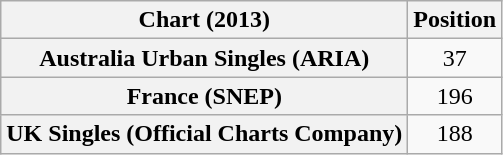<table class="wikitable sortable plainrowheaders">
<tr>
<th scope="col">Chart (2013)</th>
<th scope="col">Position</th>
</tr>
<tr>
<th scope="row">Australia Urban Singles (ARIA)</th>
<td style="text-align:center;">37</td>
</tr>
<tr>
<th scope="row">France (SNEP)</th>
<td style="text-align:center;">196</td>
</tr>
<tr>
<th scope="row">UK Singles (Official Charts Company)</th>
<td style="text-align:center;">188</td>
</tr>
</table>
